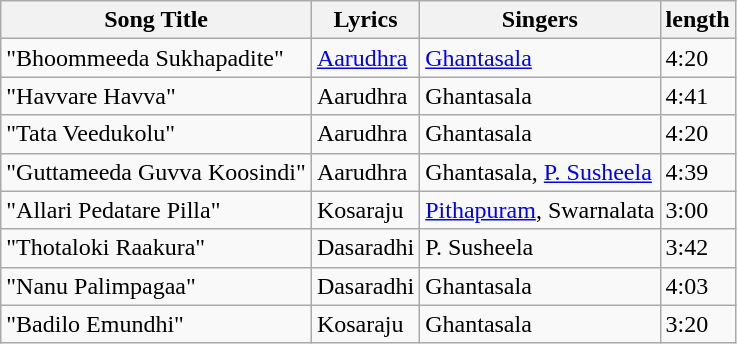<table class="wikitable">
<tr>
<th>Song Title</th>
<th>Lyrics</th>
<th>Singers</th>
<th>length</th>
</tr>
<tr>
<td>"Bhoommeeda Sukhapadite"</td>
<td><a href='#'>Aarudhra</a></td>
<td><a href='#'>Ghantasala</a></td>
<td>4:20</td>
</tr>
<tr>
<td>"Havvare Havva"</td>
<td>Aarudhra</td>
<td>Ghantasala</td>
<td>4:41</td>
</tr>
<tr>
<td>"Tata Veedukolu"</td>
<td>Aarudhra</td>
<td>Ghantasala</td>
<td>4:20</td>
</tr>
<tr>
<td>"Guttameeda Guvva Koosindi"</td>
<td>Aarudhra</td>
<td>Ghantasala, <a href='#'>P. Susheela</a></td>
<td>4:39</td>
</tr>
<tr>
<td>"Allari Pedatare Pilla"</td>
<td>Kosaraju</td>
<td><a href='#'>Pithapuram</a>, Swarnalata</td>
<td>3:00</td>
</tr>
<tr>
<td>"Thotaloki Raakura"</td>
<td>Dasaradhi</td>
<td>P. Susheela</td>
<td>3:42</td>
</tr>
<tr>
<td>"Nanu Palimpagaa"</td>
<td>Dasaradhi</td>
<td>Ghantasala</td>
<td>4:03</td>
</tr>
<tr>
<td>"Badilo Emundhi"</td>
<td>Kosaraju</td>
<td>Ghantasala</td>
<td>3:20</td>
</tr>
</table>
